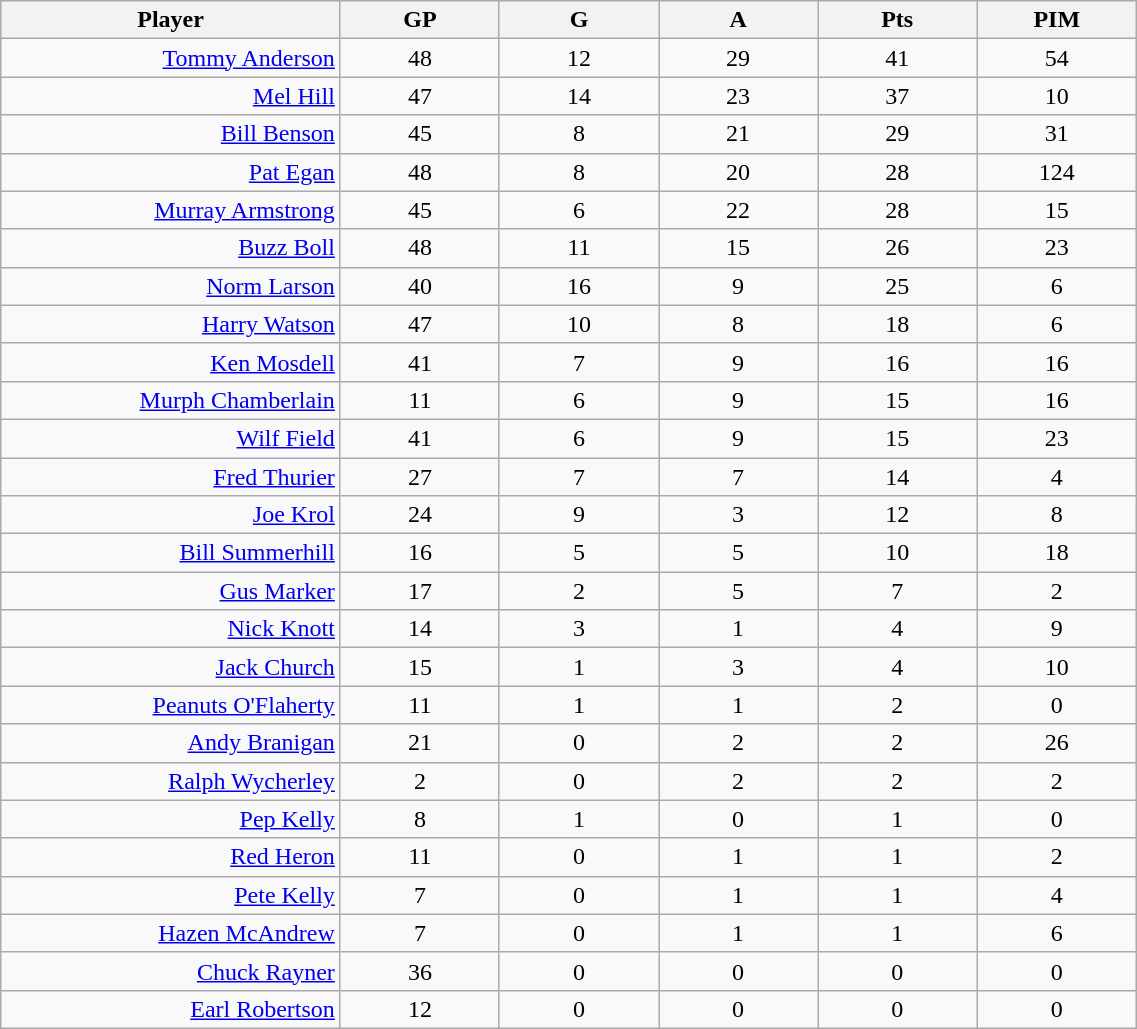<table class="wikitable sortable" width="60%">
<tr ALIGN="center">
<th bgcolor="#DDDDFF" width="10%">Player</th>
<th bgcolor="#DDDDFF" width="5%">GP</th>
<th bgcolor="#DDDDFF" width="5%">G</th>
<th bgcolor="#DDDDFF" width="5%">A</th>
<th bgcolor="#DDDDFF" width="5%">Pts</th>
<th bgcolor="#DDDDFF" width="5%">PIM</th>
</tr>
<tr align="center">
<td align="right"><a href='#'>Tommy Anderson</a></td>
<td>48</td>
<td>12</td>
<td>29</td>
<td>41</td>
<td>54</td>
</tr>
<tr align="center">
<td align="right"><a href='#'>Mel Hill</a></td>
<td>47</td>
<td>14</td>
<td>23</td>
<td>37</td>
<td>10</td>
</tr>
<tr align="center">
<td align="right"><a href='#'>Bill Benson</a></td>
<td>45</td>
<td>8</td>
<td>21</td>
<td>29</td>
<td>31</td>
</tr>
<tr align="center">
<td align="right"><a href='#'>Pat Egan</a></td>
<td>48</td>
<td>8</td>
<td>20</td>
<td>28</td>
<td>124</td>
</tr>
<tr align="center">
<td align="right"><a href='#'>Murray Armstrong</a></td>
<td>45</td>
<td>6</td>
<td>22</td>
<td>28</td>
<td>15</td>
</tr>
<tr align="center">
<td align="right"><a href='#'>Buzz Boll</a></td>
<td>48</td>
<td>11</td>
<td>15</td>
<td>26</td>
<td>23</td>
</tr>
<tr align="center">
<td align="right"><a href='#'>Norm Larson</a></td>
<td>40</td>
<td>16</td>
<td>9</td>
<td>25</td>
<td>6</td>
</tr>
<tr align="center">
<td align="right"><a href='#'>Harry Watson</a></td>
<td>47</td>
<td>10</td>
<td>8</td>
<td>18</td>
<td>6</td>
</tr>
<tr align="center">
<td align="right"><a href='#'>Ken Mosdell</a></td>
<td>41</td>
<td>7</td>
<td>9</td>
<td>16</td>
<td>16</td>
</tr>
<tr align="center">
<td align="right"><a href='#'>Murph Chamberlain</a></td>
<td>11</td>
<td>6</td>
<td>9</td>
<td>15</td>
<td>16</td>
</tr>
<tr align="center">
<td align="right"><a href='#'>Wilf Field</a></td>
<td>41</td>
<td>6</td>
<td>9</td>
<td>15</td>
<td>23</td>
</tr>
<tr align="center">
<td align="right"><a href='#'>Fred Thurier</a></td>
<td>27</td>
<td>7</td>
<td>7</td>
<td>14</td>
<td>4</td>
</tr>
<tr align="center">
<td align="right"><a href='#'>Joe Krol</a></td>
<td>24</td>
<td>9</td>
<td>3</td>
<td>12</td>
<td>8</td>
</tr>
<tr align="center">
<td align="right"><a href='#'>Bill Summerhill</a></td>
<td>16</td>
<td>5</td>
<td>5</td>
<td>10</td>
<td>18</td>
</tr>
<tr align="center">
<td align="right"><a href='#'>Gus Marker</a></td>
<td>17</td>
<td>2</td>
<td>5</td>
<td>7</td>
<td>2</td>
</tr>
<tr align="center">
<td align="right"><a href='#'>Nick Knott</a></td>
<td>14</td>
<td>3</td>
<td>1</td>
<td>4</td>
<td>9</td>
</tr>
<tr align="center">
<td align="right"><a href='#'>Jack Church</a></td>
<td>15</td>
<td>1</td>
<td>3</td>
<td>4</td>
<td>10</td>
</tr>
<tr align="center">
<td align="right"><a href='#'>Peanuts O'Flaherty</a></td>
<td>11</td>
<td>1</td>
<td>1</td>
<td>2</td>
<td>0</td>
</tr>
<tr align="center">
<td align="right"><a href='#'>Andy Branigan</a></td>
<td>21</td>
<td>0</td>
<td>2</td>
<td>2</td>
<td>26</td>
</tr>
<tr align="center">
<td align="right"><a href='#'>Ralph Wycherley</a></td>
<td>2</td>
<td>0</td>
<td>2</td>
<td>2</td>
<td>2</td>
</tr>
<tr align="center">
<td align="right"><a href='#'>Pep Kelly</a></td>
<td>8</td>
<td>1</td>
<td>0</td>
<td>1</td>
<td>0</td>
</tr>
<tr align="center">
<td align="right"><a href='#'>Red Heron</a></td>
<td>11</td>
<td>0</td>
<td>1</td>
<td>1</td>
<td>2</td>
</tr>
<tr align="center">
<td align="right"><a href='#'>Pete Kelly</a></td>
<td>7</td>
<td>0</td>
<td>1</td>
<td>1</td>
<td>4</td>
</tr>
<tr align="center">
<td align="right"><a href='#'>Hazen McAndrew</a></td>
<td>7</td>
<td>0</td>
<td>1</td>
<td>1</td>
<td>6</td>
</tr>
<tr align="center">
<td align="right"><a href='#'>Chuck Rayner</a></td>
<td>36</td>
<td>0</td>
<td>0</td>
<td>0</td>
<td>0</td>
</tr>
<tr align="center">
<td align="right"><a href='#'>Earl Robertson</a></td>
<td>12</td>
<td>0</td>
<td>0</td>
<td>0</td>
<td>0</td>
</tr>
</table>
